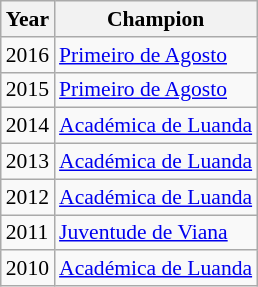<table class="wikitable sortable" style="font-size:90%">
<tr>
<th>Year</th>
<th>Champion</th>
</tr>
<tr>
<td>2016</td>
<td><a href='#'>Primeiro de Agosto</a></td>
</tr>
<tr>
<td>2015 </td>
<td><a href='#'>Primeiro de Agosto</a></td>
</tr>
<tr>
<td>2014 </td>
<td><a href='#'>Académica de Luanda</a></td>
</tr>
<tr>
<td>2013 </td>
<td><a href='#'>Académica de Luanda</a></td>
</tr>
<tr>
<td>2012 </td>
<td><a href='#'>Académica de Luanda</a></td>
</tr>
<tr>
<td>2011 </td>
<td><a href='#'>Juventude de Viana</a></td>
</tr>
<tr>
<td>2010</td>
<td><a href='#'>Académica de Luanda</a></td>
</tr>
</table>
